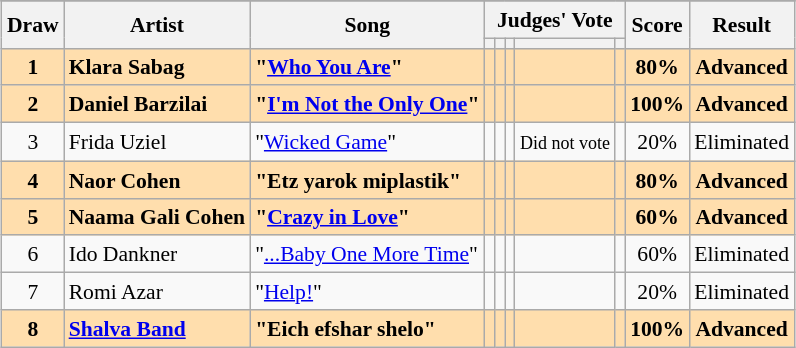<table class="sortable wikitable" style="margin: 1em auto 1em auto; text-align:center; font-size:90%; line-height:18px;">
<tr>
</tr>
<tr>
<th rowspan="2">Draw</th>
<th rowspan="2">Artist</th>
<th rowspan="2">Song</th>
<th colspan="5" class="unsortable">Judges' Vote</th>
<th rowspan="2">Score</th>
<th rowspan="2">Result</th>
</tr>
<tr>
<th class="unsortable"></th>
<th class="unsortable"></th>
<th class="unsortable"></th>
<th class="unsortable"></th>
<th class="unsortable"></th>
</tr>
<tr style="font-weight:bold; background:navajowhite;">
<td>1</td>
<td align="left">Klara Sabag</td>
<td align="left">"<a href='#'>Who You Are</a>"</td>
<td></td>
<td></td>
<td></td>
<td></td>
<td></td>
<td>80%</td>
<td>Advanced</td>
</tr>
<tr style="font-weight:bold; background:navajowhite;">
<td>2</td>
<td align="left">Daniel Barzilai</td>
<td align="left">"<a href='#'>I'm Not the Only One</a>"</td>
<td></td>
<td></td>
<td></td>
<td></td>
<td></td>
<td>100%</td>
<td>Advanced</td>
</tr>
<tr>
<td>3</td>
<td align="left">Frida Uziel</td>
<td align="left">"<a href='#'>Wicked Game</a>"</td>
<td></td>
<td></td>
<td></td>
<td><small>Did not vote</small></td>
<td></td>
<td>20%</td>
<td>Eliminated</td>
</tr>
<tr style="font-weight:bold; background:navajowhite;">
<td>4</td>
<td align="left">Naor Cohen</td>
<td align="left">"Etz yarok miplastik"</td>
<td></td>
<td></td>
<td></td>
<td></td>
<td></td>
<td>80%</td>
<td>Advanced</td>
</tr>
<tr style="font-weight:bold; background:navajowhite;">
<td>5</td>
<td align="left">Naama Gali Cohen</td>
<td align="left">"<a href='#'>Crazy in Love</a>"</td>
<td></td>
<td></td>
<td></td>
<td></td>
<td></td>
<td>60%</td>
<td>Advanced</td>
</tr>
<tr>
<td>6</td>
<td align="left">Ido Dankner</td>
<td align="left">"<a href='#'>...Baby One More Time</a>"</td>
<td></td>
<td></td>
<td></td>
<td></td>
<td></td>
<td>60%</td>
<td>Eliminated</td>
</tr>
<tr>
<td>7</td>
<td align="left">Romi Azar</td>
<td align="left">"<a href='#'>Help!</a>"</td>
<td></td>
<td></td>
<td></td>
<td></td>
<td></td>
<td>20%</td>
<td>Eliminated</td>
</tr>
<tr style="font-weight:bold; background:navajowhite;">
<td>8</td>
<td align="left"><a href='#'>Shalva Band</a></td>
<td align="left">"Eich efshar shelo"</td>
<td></td>
<td></td>
<td></td>
<td></td>
<td></td>
<td>100%</td>
<td>Advanced</td>
</tr>
</table>
